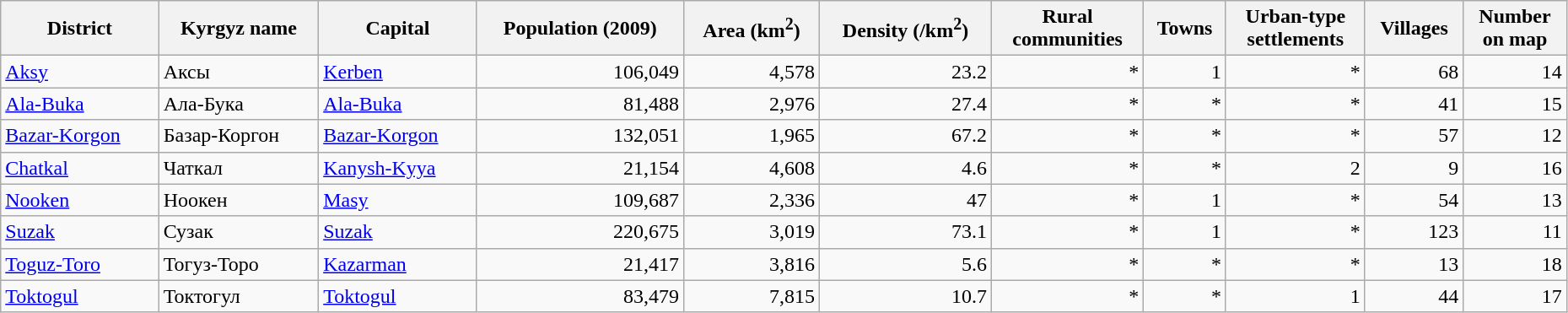<table class="wikitable sortable" width=98%>
<tr>
<th>District</th>
<th>Kyrgyz name</th>
<th>Capital</th>
<th>Population (2009)</th>
<th>Area (km<sup>2</sup>)</th>
<th>Density (/km<sup>2</sup>)</th>
<th>Rural<br>communities</th>
<th>Towns</th>
<th>Urban-type<br>settlements</th>
<th>Villages</th>
<th>Number<br>on map</th>
</tr>
<tr>
<td><a href='#'>Aksy</a></td>
<td>Аксы</td>
<td><a href='#'>Kerben</a></td>
<td align="right">106,049</td>
<td align="right">4,578</td>
<td align="right">23.2</td>
<td align="right">*</td>
<td align="right">1</td>
<td align="right">*</td>
<td align="right">68</td>
<td align="right">14</td>
</tr>
<tr>
<td><a href='#'>Ala-Buka</a></td>
<td>Ала-Бука</td>
<td><a href='#'>Ala-Buka</a></td>
<td align="right">81,488</td>
<td align="right">2,976</td>
<td align="right">27.4</td>
<td align="right">*</td>
<td align="right">*</td>
<td align="right">*</td>
<td align="right">41</td>
<td align="right">15</td>
</tr>
<tr>
<td><a href='#'>Bazar-Korgon</a></td>
<td>Базар-Коргон</td>
<td><a href='#'>Bazar-Korgon</a></td>
<td align="right">132,051</td>
<td align="right">1,965</td>
<td align="right">67.2</td>
<td align="right">*</td>
<td align="right">*</td>
<td align="right">*</td>
<td align="right">57</td>
<td align="right">12</td>
</tr>
<tr>
<td><a href='#'>Chatkal</a></td>
<td>Чаткал</td>
<td><a href='#'>Kanysh-Kyya</a></td>
<td align="right">21,154</td>
<td align="right">4,608</td>
<td align="right">4.6</td>
<td align="right">*</td>
<td align="right">*</td>
<td align="right">2</td>
<td align="right">9</td>
<td align="right">16</td>
</tr>
<tr>
<td><a href='#'>Nooken</a></td>
<td>Ноокен</td>
<td><a href='#'>Masy</a></td>
<td align="right">109,687</td>
<td align="right">2,336</td>
<td align="right">47</td>
<td align="right">*</td>
<td align="right">1</td>
<td align="right">*</td>
<td align="right">54</td>
<td align="right">13</td>
</tr>
<tr>
<td><a href='#'>Suzak</a></td>
<td>Сузак</td>
<td><a href='#'>Suzak</a></td>
<td align="right">220,675</td>
<td align="right">3,019</td>
<td align="right">73.1</td>
<td align="right">*</td>
<td align="right">1</td>
<td align="right">*</td>
<td align="right">123</td>
<td align="right">11</td>
</tr>
<tr>
<td><a href='#'>Toguz-Toro</a></td>
<td>Тогуз-Торо</td>
<td><a href='#'>Kazarman</a></td>
<td align="right">21,417</td>
<td align="right">3,816</td>
<td align="right">5.6</td>
<td align="right">*</td>
<td align="right">*</td>
<td align="right">*</td>
<td align="right">13</td>
<td align="right">18</td>
</tr>
<tr>
<td><a href='#'>Toktogul</a></td>
<td>Токтогул</td>
<td><a href='#'>Toktogul</a></td>
<td align="right">83,479</td>
<td align="right">7,815</td>
<td align="right">10.7</td>
<td align="right">*</td>
<td align="right">*</td>
<td align="right">1</td>
<td align="right">44</td>
<td align="right">17</td>
</tr>
</table>
